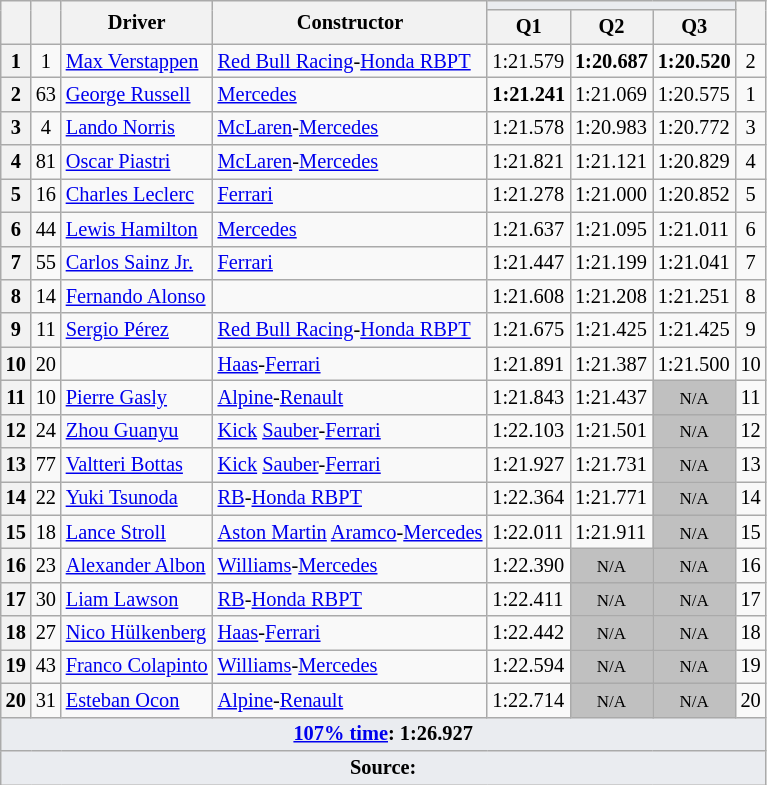<table class="wikitable sortable" style="font-size: 85%;">
<tr>
<th rowspan="2"></th>
<th rowspan="2"></th>
<th rowspan="2">Driver</th>
<th rowspan="2">Constructor</th>
<th colspan="3" style="background:#eaecf0; text-align:center;"></th>
<th rowspan="2"></th>
</tr>
<tr>
<th scope="col">Q1</th>
<th scope="col">Q2</th>
<th scope="col">Q3</th>
</tr>
<tr>
<th scope="row">1</th>
<td align="center">1</td>
<td data-sort-value="ver"> <a href='#'>Max Verstappen</a></td>
<td><a href='#'>Red Bull Racing</a>-<a href='#'>Honda RBPT</a></td>
<td>1:21.579</td>
<td><strong>1:20.687</strong></td>
<td><strong>1:20.520</strong></td>
<td align="center">2</td>
</tr>
<tr>
<th scope="row">2</th>
<td align="center">63</td>
<td data-sort-value="rus"> <a href='#'>George Russell</a></td>
<td><a href='#'>Mercedes</a></td>
<td><strong>1:21.241</strong></td>
<td>1:21.069</td>
<td>1:20.575</td>
<td align="center">1</td>
</tr>
<tr>
<th scope="row">3</th>
<td align="center">4</td>
<td data-sort-value="Nor"> <a href='#'>Lando Norris</a></td>
<td><a href='#'>McLaren</a>-<a href='#'>Mercedes</a></td>
<td>1:21.578</td>
<td>1:20.983</td>
<td>1:20.772</td>
<td align="center">3</td>
</tr>
<tr>
<th scope="row">4</th>
<td align="center">81</td>
<td data-sort-value="pia"> <a href='#'>Oscar Piastri</a></td>
<td><a href='#'>McLaren</a>-<a href='#'>Mercedes</a></td>
<td>1:21.821</td>
<td>1:21.121</td>
<td>1:20.829</td>
<td align="center">4</td>
</tr>
<tr>
<th scope="row">5</th>
<td align="center">16</td>
<td data-sort-value="lec"> <a href='#'>Charles Leclerc</a></td>
<td><a href='#'>Ferrari</a></td>
<td>1:21.278</td>
<td>1:21.000</td>
<td>1:20.852</td>
<td align="center">5</td>
</tr>
<tr>
<th scope="row">6</th>
<td align="center">44</td>
<td data-sort-value="ham"> <a href='#'>Lewis Hamilton</a></td>
<td><a href='#'>Mercedes</a></td>
<td>1:21.637</td>
<td>1:21.095</td>
<td>1:21.011</td>
<td align="center">6</td>
</tr>
<tr>
<th scope="row">7</th>
<td align="center">55</td>
<td data-sort-value="sai"> <a href='#'>Carlos Sainz Jr.</a></td>
<td><a href='#'>Ferrari</a></td>
<td>1:21.447</td>
<td>1:21.199</td>
<td>1:21.041</td>
<td align="center">7</td>
</tr>
<tr>
<th scope="row">8</th>
<td align="center">14</td>
<td data-sort-value="alo"> <a href='#'>Fernando Alonso</a></td>
<td></td>
<td>1:21.608</td>
<td>1:21.208</td>
<td>1:21.251</td>
<td align="center">8</td>
</tr>
<tr>
<th scope="row">9</th>
<td align="center">11</td>
<td data-sort-value="per"> <a href='#'>Sergio Pérez</a></td>
<td><a href='#'>Red Bull Racing</a>-<a href='#'>Honda RBPT</a></td>
<td>1:21.675</td>
<td>1:21.425</td>
<td>1:21.425</td>
<td align="center">9</td>
</tr>
<tr>
<th scope="row">10</th>
<td align="center">20</td>
<td data-sort-value="mag"></td>
<td><a href='#'>Haas</a>-<a href='#'>Ferrari</a></td>
<td>1:21.891</td>
<td>1:21.387</td>
<td>1:21.500</td>
<td align="center">10</td>
</tr>
<tr>
<th scope="row">11</th>
<td align="center">10</td>
<td data-sort-value="gas"> <a href='#'>Pierre Gasly</a></td>
<td><a href='#'>Alpine</a>-<a href='#'>Renault</a></td>
<td>1:21.843</td>
<td>1:21.437</td>
<td style="background: silver" align="center" data-sort-value="19"><small>N/A</small></td>
<td align="center">11</td>
</tr>
<tr>
<th scope="row">12</th>
<td align="center">24</td>
<td data-sort-value="zho"> <a href='#'>Zhou Guanyu</a></td>
<td><a href='#'>Kick</a> <a href='#'>Sauber</a>-<a href='#'>Ferrari</a></td>
<td>1:22.103</td>
<td>1:21.501</td>
<td style="background: silver" align="center" data-sort-value="19"><small>N/A</small></td>
<td align="center" data-sort-value="19">12</td>
</tr>
<tr>
<th scope="row">13</th>
<td align="center">77</td>
<td data-sort-value="bot"> <a href='#'>Valtteri Bottas</a></td>
<td><a href='#'>Kick</a> <a href='#'>Sauber</a>-<a href='#'>Ferrari</a></td>
<td>1:21.927</td>
<td>1:21.731</td>
<td style="background: silver" align="center" data-sort-value="13"><small>N/A</small></td>
<td align="center">13</td>
</tr>
<tr>
<th scope="row">14</th>
<td align="center">22</td>
<td data-sort-value="tsu"> <a href='#'>Yuki Tsunoda</a></td>
<td><a href='#'>RB</a>-<a href='#'>Honda RBPT</a></td>
<td>1:22.364</td>
<td>1:21.771</td>
<td style="background: silver" align="center" data-sort-value="17"><small>N/A</small></td>
<td align="center">14</td>
</tr>
<tr>
<th scope="row">15</th>
<td align="center">18</td>
<td data-sort-value="str"> <a href='#'>Lance Stroll</a></td>
<td><a href='#'>Aston Martin</a> <a href='#'>Aramco</a>-<a href='#'>Mercedes</a></td>
<td>1:22.011</td>
<td>1:21.911</td>
<td style="background: silver" align="center" data-sort-value="14"><small>N/A</small></td>
<td align="center">15</td>
</tr>
<tr>
<th scope="row">16</th>
<td align="center">23</td>
<td data-sort-value="alb"> <a href='#'>Alexander Albon</a></td>
<td><a href='#'>Williams</a>-<a href='#'>Mercedes</a></td>
<td>1:22.390</td>
<td style="background: silver" align="center" data-sort-value="19"><small>N/A</small></td>
<td style="background: silver" align="center" data-sort-value="12"><small>N/A</small></td>
<td align="center">16</td>
</tr>
<tr>
<th scope="row">17</th>
<td align="center">30</td>
<td data-sort-value="law"> <a href='#'>Liam Lawson</a></td>
<td><a href='#'>RB</a>-<a href='#'>Honda RBPT</a></td>
<td>1:22.411</td>
<td style="background: silver" align="center" data-sort-value="19"><small>N/A</small></td>
<td style="background: silver" align="center" data-sort-value="19"><small>N/A</small></td>
<td align="center">17</td>
</tr>
<tr>
<th scope="row">18</th>
<td align="center">27</td>
<td data-sort-value="hul"> <a href='#'>Nico Hülkenberg</a></td>
<td><a href='#'>Haas</a>-<a href='#'>Ferrari</a></td>
<td>1:22.442</td>
<td style="background: silver" align="center" data-sort-value="19"><small>N/A</small></td>
<td style="background: silver" align="center" data-sort-value="19"><small>N/A</small></td>
<td align="center">18</td>
</tr>
<tr>
<th scope="row">19</th>
<td align="center">43</td>
<td data-sort-value="col"> <a href='#'>Franco Colapinto</a></td>
<td><a href='#'>Williams</a>-<a href='#'>Mercedes</a></td>
<td>1:22.594</td>
<td style="background: silver" align="center" data-sort-value="20"><small>N/A</small></td>
<td style="background: silver" align="center" data-sort-value="20"><small>N/A</small></td>
<td align="center" data-sort-value="20">19</td>
</tr>
<tr>
<th scope="row">20</th>
<td align="center">31</td>
<td data-sort-value="oco"> <a href='#'>Esteban Ocon</a></td>
<td><a href='#'>Alpine</a>-<a href='#'>Renault</a></td>
<td>1:22.714</td>
<td style="background: silver" align="center" data-sort-value="18"><small>N/A</small></td>
<td style="background: silver" align="center" data-sort-value="18"><small>N/A</small></td>
<td align="center">20</td>
</tr>
<tr class="sortbottom">
<td colspan="8" style="background-color:#eaecf0;text-align:center"><strong><a href='#'>107% time</a>: 1:26.927</strong></td>
</tr>
<tr class="sortbottom">
<td colspan="8" style="background-color:#eaecf0;text-align:center"><strong>Source:</strong></td>
</tr>
</table>
